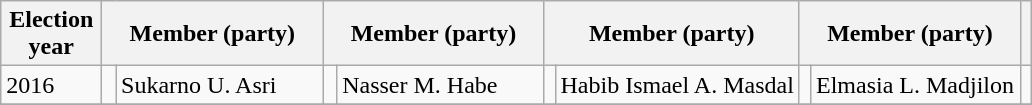<table class=wikitable>
<tr>
<th width=60px>Election<br>year</th>
<th colspan=2 width=140px>Member (party)</th>
<th colspan=2 width=140px>Member (party)</th>
<th colspan=2 width=140px>Member (party)</th>
<th colspan=2 width=140px>Member (party)</th>
<th !></th>
</tr>
<tr>
<td>2016</td>
<td></td>
<td>Sukarno U. Asri</td>
<td></td>
<td>Nasser M. Habe</td>
<td></td>
<td>Habib Ismael A. Masdal</td>
<td></td>
<td>Elmasia L. Madjilon</td>
<td></td>
</tr>
<tr>
</tr>
</table>
